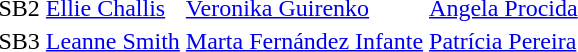<table>
<tr>
<td>SB2</td>
<td><a href='#'>Ellie Challis</a><br></td>
<td><a href='#'>Veronika Guirenko</a><br></td>
<td><a href='#'>Angela Procida</a><br></td>
</tr>
<tr>
<td>SB3</td>
<td><a href='#'>Leanne Smith</a><br></td>
<td><a href='#'>Marta Fernández Infante</a><br></td>
<td><a href='#'>Patrícia Pereira</a><br></td>
</tr>
</table>
